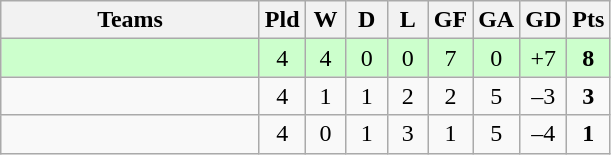<table class="wikitable" style="text-align: center;">
<tr>
<th width=165>Teams</th>
<th width=20>Pld</th>
<th width=20>W</th>
<th width=20>D</th>
<th width=20>L</th>
<th width=20>GF</th>
<th width=20>GA</th>
<th width=20>GD</th>
<th width=20>Pts</th>
</tr>
<tr align=center style="background:#ccffcc;">
<td style="text-align:left;"></td>
<td>4</td>
<td>4</td>
<td>0</td>
<td>0</td>
<td>7</td>
<td>0</td>
<td>+7</td>
<td><strong>8</strong></td>
</tr>
<tr align=center>
<td style="text-align:left;"></td>
<td>4</td>
<td>1</td>
<td>1</td>
<td>2</td>
<td>2</td>
<td>5</td>
<td>–3</td>
<td><strong>3</strong></td>
</tr>
<tr align=center>
<td style="text-align:left;"></td>
<td>4</td>
<td>0</td>
<td>1</td>
<td>3</td>
<td>1</td>
<td>5</td>
<td>–4</td>
<td><strong>1</strong></td>
</tr>
</table>
